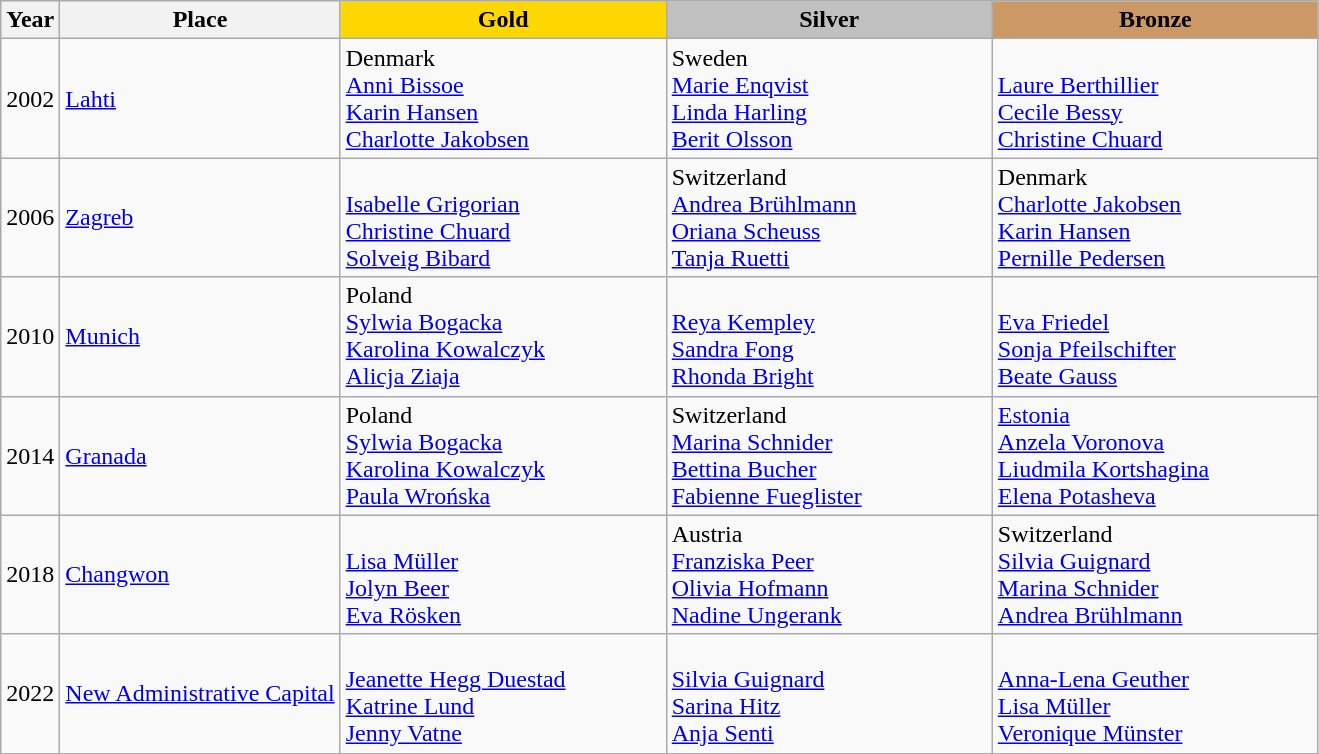<table class="wikitable">
<tr>
<th>Year</th>
<th>Place</th>
<th style="background:gold"    width="210">Gold</th>
<th style="background:silver"  width="210">Silver</th>
<th style="background:#cc9966" width="210">Bronze</th>
</tr>
<tr>
<td>2002</td>
<td> <a href='#'>Lahti</a></td>
<td> Denmark<br><a href='#'>Anni Bissoe</a><br><a href='#'>Karin Hansen</a><br><a href='#'>Charlotte Jakobsen</a></td>
<td> Sweden<br><a href='#'>Marie Enqvist</a><br><a href='#'>Linda Harling</a><br><a href='#'>Berit Olsson</a></td>
<td><br><a href='#'>Laure Berthillier</a><br><a href='#'>Cecile Bessy</a><br><a href='#'>Christine Chuard</a></td>
</tr>
<tr>
<td>2006</td>
<td> <a href='#'>Zagreb</a></td>
<td><br><a href='#'>Isabelle Grigorian</a><br><a href='#'>Christine Chuard</a><br><a href='#'>Solveig Bibard</a></td>
<td> Switzerland<br><a href='#'>Andrea Brühlmann</a><br><a href='#'>Oriana Scheuss</a><br><a href='#'>Tanja Ruetti</a></td>
<td> Denmark<br><a href='#'>Charlotte Jakobsen</a><br><a href='#'>Karin Hansen</a><br><a href='#'>Pernille Pedersen</a></td>
</tr>
<tr>
<td>2010</td>
<td> <a href='#'>Munich</a></td>
<td> Poland<br><a href='#'>Sylwia Bogacka</a><br><a href='#'>Karolina Kowalczyk</a><br><a href='#'>Alicja Ziaja</a></td>
<td><br><a href='#'>Reya Kempley</a><br><a href='#'>Sandra Fong</a><br><a href='#'>Rhonda Bright</a></td>
<td><br><a href='#'>Eva Friedel</a><br><a href='#'>Sonja Pfeilschifter</a><br><a href='#'>Beate Gauss</a></td>
</tr>
<tr>
<td>2014</td>
<td> <a href='#'>Granada</a></td>
<td> Poland<br><a href='#'>Sylwia Bogacka</a><br><a href='#'>Karolina Kowalczyk</a><br><a href='#'>Paula Wrońska</a></td>
<td> Switzerland<br><a href='#'>Marina Schnider</a><br><a href='#'>Bettina Bucher</a><br><a href='#'>Fabienne Fueglister</a></td>
<td> <a href='#'>Estonia</a><br><a href='#'>Anzela Voronova</a><br><a href='#'>Liudmila Kortshagina</a><br><a href='#'>Elena Potasheva</a></td>
</tr>
<tr>
<td>2018</td>
<td> <a href='#'>Changwon</a></td>
<td><br><a href='#'>Lisa Müller</a><br><a href='#'>Jolyn Beer</a><br><a href='#'>Eva Rösken</a></td>
<td> Austria<br><a href='#'>Franziska Peer</a><br><a href='#'>Olivia Hofmann</a><br><a href='#'>Nadine Ungerank</a></td>
<td> Switzerland<br><a href='#'>Silvia Guignard</a><br><a href='#'>Marina Schnider</a><br><a href='#'>Andrea Brühlmann</a></td>
</tr>
<tr>
<td>2022</td>
<td> <a href='#'>New Administrative Capital</a></td>
<td><br><a href='#'>Jeanette Hegg Duestad</a><br><a href='#'>Katrine Lund</a><br><a href='#'>Jenny Vatne</a></td>
<td><br><a href='#'>Silvia Guignard</a><br><a href='#'>Sarina Hitz</a><br><a href='#'>Anja Senti</a></td>
<td><br><a href='#'>Anna-Lena Geuther</a><br><a href='#'>Lisa Müller</a><br><a href='#'>Veronique Münster</a></td>
</tr>
<tr>
</tr>
</table>
